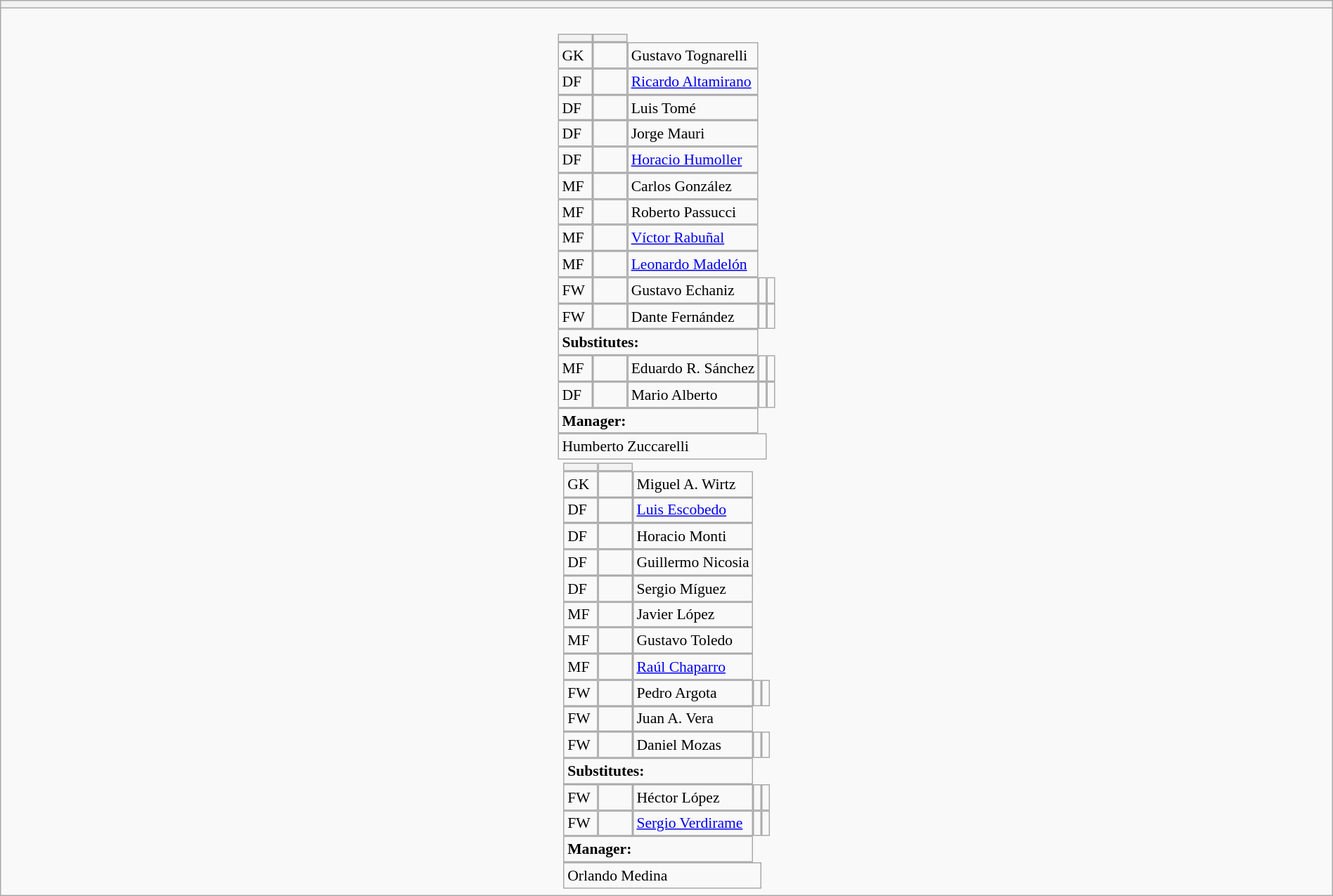<table style="width:100%" class="wikitable collapsible collapsed">
<tr>
<th></th>
</tr>
<tr>
<td><br>






<table style="font-size:90%; margin:0.2em auto;" cellspacing="0" cellpadding="0">
<tr>
<th width="25"></th>
<th width="25"></th>
</tr>
<tr>
<td>GK</td>
<td><strong> </strong></td>
<td>Gustavo Tognarelli</td>
</tr>
<tr>
<td>DF</td>
<td><strong> </strong></td>
<td><a href='#'>Ricardo Altamirano</a></td>
</tr>
<tr>
<td>DF</td>
<td><strong> </strong></td>
<td>Luis Tomé</td>
</tr>
<tr>
<td>DF</td>
<td><strong> </strong></td>
<td>Jorge Mauri</td>
</tr>
<tr>
<td>DF</td>
<td><strong> </strong></td>
<td><a href='#'>Horacio Humoller</a></td>
</tr>
<tr>
<td>MF</td>
<td><strong> </strong></td>
<td>Carlos González</td>
</tr>
<tr>
<td>MF</td>
<td><strong> </strong></td>
<td>Roberto Passucci</td>
</tr>
<tr>
<td>MF</td>
<td><strong> </strong></td>
<td><a href='#'>Víctor Rabuñal</a></td>
</tr>
<tr>
<td>MF</td>
<td><strong> </strong></td>
<td><a href='#'>Leonardo Madelón</a></td>
</tr>
<tr>
<td>FW</td>
<td><strong> </strong></td>
<td>Gustavo Echaniz</td>
<td></td>
<td></td>
</tr>
<tr>
<td>FW</td>
<td><strong> </strong></td>
<td>Dante Fernández</td>
<td></td>
<td></td>
</tr>
<tr>
<td colspan=3><strong>Substitutes:</strong></td>
</tr>
<tr>
<td>MF</td>
<td><strong> </strong></td>
<td>Eduardo R. Sánchez</td>
<td></td>
<td></td>
</tr>
<tr>
<td>DF</td>
<td><strong> </strong></td>
<td>Mario Alberto</td>
<td></td>
<td></td>
</tr>
<tr>
<td colspan=3><strong>Manager:</strong></td>
</tr>
<tr>
<td colspan=4> Humberto Zuccarelli</td>
</tr>
</table>
<table cellspacing="0" cellpadding="0" style="font-size:90%; margin:0.2em auto;">
<tr>
<th width="25"></th>
<th width="25"></th>
</tr>
<tr>
<td>GK</td>
<td><strong> </strong></td>
<td>Miguel A. Wirtz</td>
</tr>
<tr>
<td>DF</td>
<td><strong> </strong></td>
<td><a href='#'>Luis Escobedo</a></td>
</tr>
<tr>
<td>DF</td>
<td><strong> </strong></td>
<td>Horacio Monti</td>
</tr>
<tr>
<td>DF</td>
<td><strong> </strong></td>
<td>Guillermo Nicosia</td>
</tr>
<tr>
<td>DF</td>
<td><strong> </strong></td>
<td>Sergio Míguez</td>
</tr>
<tr>
<td>MF</td>
<td><strong> </strong></td>
<td>Javier López</td>
</tr>
<tr>
<td>MF</td>
<td><strong> </strong></td>
<td>Gustavo Toledo</td>
</tr>
<tr>
<td>MF</td>
<td><strong> </strong></td>
<td><a href='#'>Raúl Chaparro</a></td>
</tr>
<tr>
<td>FW</td>
<td><strong> </strong></td>
<td>Pedro Argota</td>
<td></td>
<td></td>
</tr>
<tr>
<td>FW</td>
<td><strong> </strong></td>
<td>Juan A. Vera</td>
</tr>
<tr>
<td>FW</td>
<td><strong> </strong></td>
<td>Daniel Mozas</td>
<td></td>
<td></td>
</tr>
<tr>
<td colspan=3><strong>Substitutes:</strong></td>
</tr>
<tr>
<td>FW</td>
<td><strong> </strong></td>
<td>Héctor López</td>
<td></td>
<td></td>
</tr>
<tr>
<td>FW</td>
<td><strong> </strong></td>
<td><a href='#'>Sergio Verdirame</a></td>
<td></td>
<td></td>
</tr>
<tr>
<td colspan=3><strong>Manager:</strong></td>
</tr>
<tr>
<td colspan=4> Orlando Medina</td>
</tr>
</table>
</td>
</tr>
</table>
